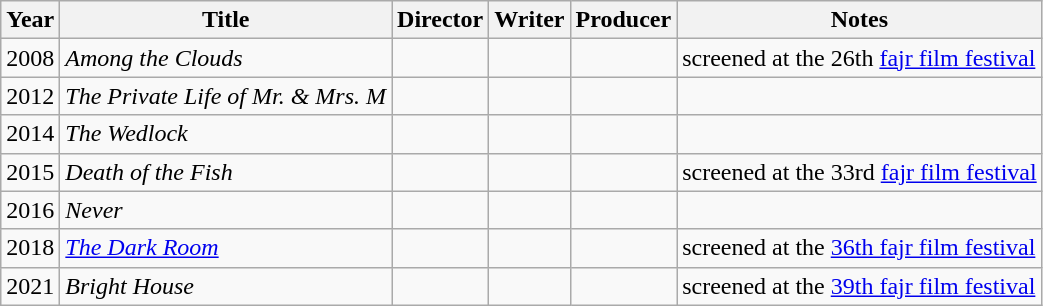<table class="wikitable">
<tr>
<th>Year</th>
<th>Title</th>
<th>Director</th>
<th>Writer</th>
<th>Producer</th>
<th>Notes</th>
</tr>
<tr>
<td>2008</td>
<td><em>Among the Clouds</em></td>
<td></td>
<td></td>
<td></td>
<td>screened at the 26th <a href='#'>fajr film festival</a></td>
</tr>
<tr>
<td>2012</td>
<td><em>The Private Life of Mr. & Mrs. M</em></td>
<td></td>
<td></td>
<td></td>
<td></td>
</tr>
<tr>
<td>2014</td>
<td><em>The Wedlock</em></td>
<td></td>
<td></td>
<td></td>
<td></td>
</tr>
<tr>
<td>2015</td>
<td><em>Death of the Fish</em></td>
<td></td>
<td></td>
<td></td>
<td>screened at the 33rd <a href='#'>fajr film festival</a></td>
</tr>
<tr>
<td>2016</td>
<td><em>Never</em></td>
<td></td>
<td></td>
<td></td>
<td></td>
</tr>
<tr>
<td>2018</td>
<td><em><a href='#'>The Dark Room</a></em></td>
<td></td>
<td></td>
<td></td>
<td>screened at the <a href='#'>36th fajr film festival</a></td>
</tr>
<tr>
<td>2021</td>
<td><em>Bright House</em></td>
<td></td>
<td></td>
<td></td>
<td>screened at the <a href='#'>39th fajr film festival</a></td>
</tr>
</table>
